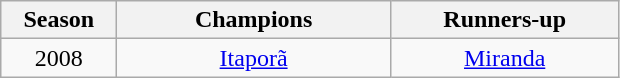<table class="wikitable" style="text-align:center; margin-left:1em;">
<tr>
<th style="width:70px">Season</th>
<th style="width:175px">Champions</th>
<th style="width:145px">Runners-up</th>
</tr>
<tr>
<td>2008</td>
<td><a href='#'>Itaporã</a></td>
<td><a href='#'>Miranda</a></td>
</tr>
</table>
